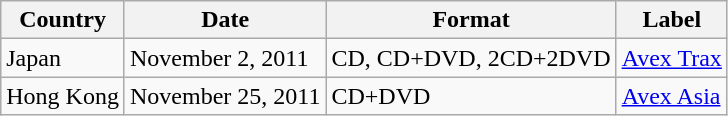<table class="wikitable">
<tr>
<th>Country</th>
<th>Date</th>
<th>Format</th>
<th>Label</th>
</tr>
<tr>
<td>Japan</td>
<td>November 2, 2011</td>
<td>CD, CD+DVD, 2CD+2DVD</td>
<td><a href='#'>Avex Trax</a></td>
</tr>
<tr>
<td>Hong Kong</td>
<td>November 25, 2011</td>
<td>CD+DVD</td>
<td><a href='#'>Avex Asia</a></td>
</tr>
</table>
